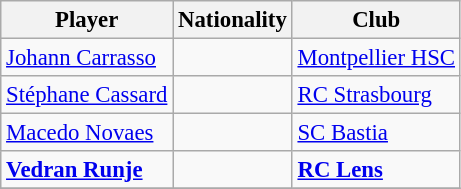<table class="wikitable" style="font-size:95%">
<tr>
<th>Player</th>
<th>Nationality</th>
<th>Club</th>
</tr>
<tr --->
<td><a href='#'>Johann Carrasso</a></td>
<td></td>
<td> <a href='#'>Montpellier HSC</a></td>
</tr>
<tr>
<td><a href='#'>Stéphane Cassard</a></td>
<td></td>
<td> <a href='#'>RC Strasbourg</a></td>
</tr>
<tr>
<td><a href='#'>Macedo Novaes</a></td>
<td></td>
<td> <a href='#'>SC Bastia</a></td>
</tr>
<tr>
<td><strong><a href='#'>Vedran Runje</a></strong></td>
<td><strong></strong></td>
<td> <strong><a href='#'>RC Lens</a></strong></td>
</tr>
<tr>
</tr>
</table>
